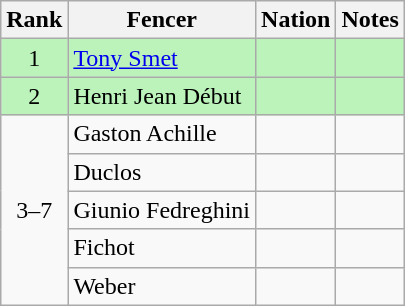<table class="wikitable sortable" style="text-align:center">
<tr>
<th>Rank</th>
<th>Fencer</th>
<th>Nation</th>
<th>Notes</th>
</tr>
<tr bgcolor=bbf3bb>
<td>1</td>
<td align=left><a href='#'>Tony Smet</a></td>
<td align=left></td>
<td></td>
</tr>
<tr bgcolor=bbf3bb>
<td>2</td>
<td align=left>Henri Jean Début</td>
<td align=left></td>
<td></td>
</tr>
<tr>
<td rowspan=5 align=center>3–7</td>
<td align=left>Gaston Achille</td>
<td align=left></td>
<td></td>
</tr>
<tr>
<td align=left>Duclos</td>
<td align=left></td>
<td></td>
</tr>
<tr>
<td align=left>Giunio Fedreghini</td>
<td align=left></td>
<td></td>
</tr>
<tr>
<td align=left>Fichot</td>
<td align=left></td>
<td></td>
</tr>
<tr>
<td align=left>Weber</td>
<td align=left></td>
<td></td>
</tr>
</table>
